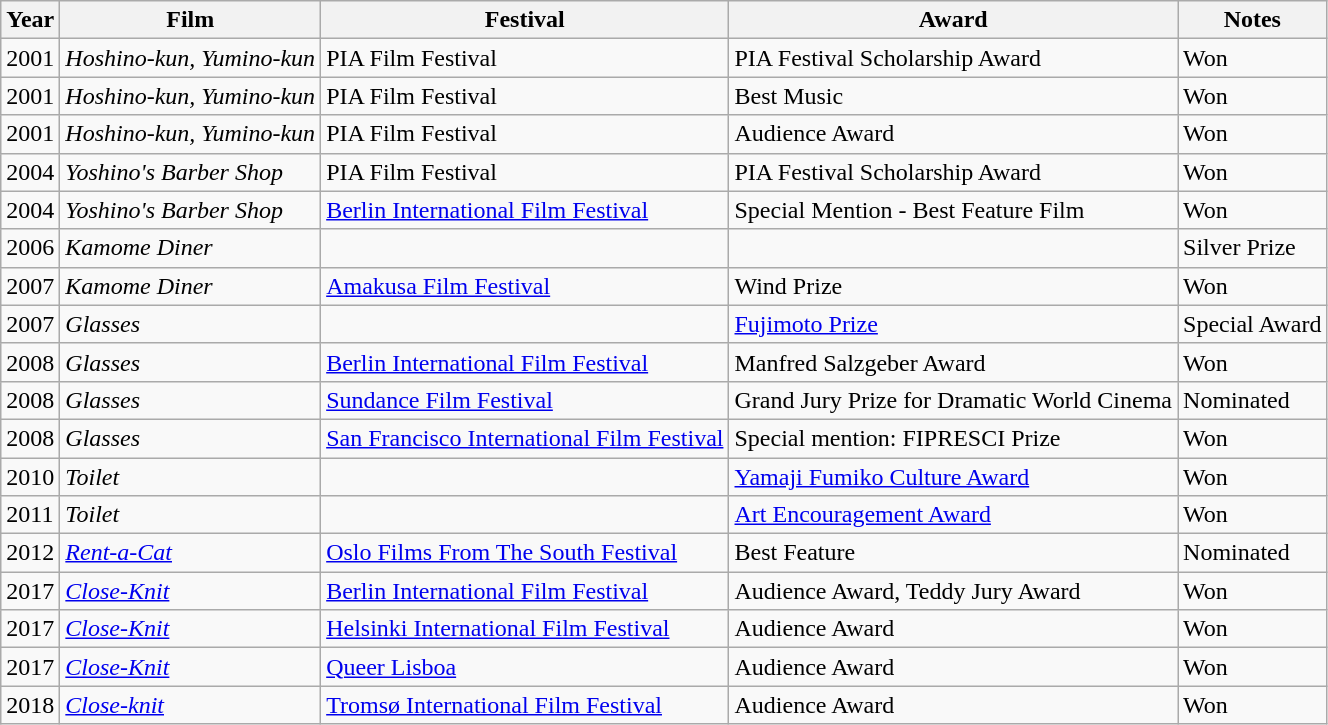<table class="wikitable">
<tr>
<th>Year</th>
<th>Film</th>
<th>Festival</th>
<th>Award</th>
<th>Notes</th>
</tr>
<tr>
<td>2001</td>
<td><em>Hoshino-kun, Yumino-kun</em></td>
<td>PIA Film Festival</td>
<td>PIA Festival Scholarship Award</td>
<td>Won</td>
</tr>
<tr>
<td>2001</td>
<td><em>Hoshino-kun, Yumino-kun</em></td>
<td>PIA Film Festival</td>
<td>Best Music</td>
<td>Won</td>
</tr>
<tr>
<td>2001</td>
<td><em>Hoshino-kun, Yumino-kun</em></td>
<td>PIA Film Festival</td>
<td>Audience Award</td>
<td>Won</td>
</tr>
<tr>
<td>2004</td>
<td><em>Yoshino's Barber Shop</em></td>
<td>PIA Film Festival</td>
<td>PIA Festival Scholarship Award</td>
<td>Won</td>
</tr>
<tr>
<td>2004</td>
<td><em>Yoshino's Barber Shop</em></td>
<td><a href='#'>Berlin International Film Festival</a></td>
<td>Special Mention - Best Feature Film</td>
<td>Won</td>
</tr>
<tr>
<td>2006</td>
<td><em>Kamome Diner</em></td>
<td></td>
<td></td>
<td>Silver Prize</td>
</tr>
<tr>
<td>2007</td>
<td><em>Kamome Diner</em></td>
<td><a href='#'>Amakusa Film Festival</a></td>
<td>Wind Prize</td>
<td>Won</td>
</tr>
<tr>
<td>2007</td>
<td><em>Glasses</em></td>
<td></td>
<td><a href='#'>Fujimoto Prize</a></td>
<td>Special Award</td>
</tr>
<tr>
<td>2008</td>
<td><em>Glasses</em></td>
<td><a href='#'>Berlin International Film Festival</a></td>
<td>Manfred Salzgeber Award</td>
<td>Won</td>
</tr>
<tr>
<td>2008</td>
<td><em>Glasses</em></td>
<td><a href='#'>Sundance Film Festival</a></td>
<td>Grand Jury Prize for Dramatic World Cinema</td>
<td>Nominated</td>
</tr>
<tr>
<td>2008</td>
<td><em>Glasses</em></td>
<td><a href='#'>San Francisco International Film Festival</a></td>
<td>Special mention: FIPRESCI Prize</td>
<td>Won</td>
</tr>
<tr>
<td>2010</td>
<td><em>Toilet</em></td>
<td></td>
<td><a href='#'>Yamaji Fumiko Culture Award</a></td>
<td>Won</td>
</tr>
<tr>
<td>2011</td>
<td><em>Toilet</em></td>
<td></td>
<td><a href='#'>Art Encouragement Award</a></td>
<td>Won</td>
</tr>
<tr>
<td>2012</td>
<td><em><a href='#'>Rent-a-Cat</a></em></td>
<td><a href='#'>Oslo Films From The South Festival</a></td>
<td>Best Feature</td>
<td>Nominated</td>
</tr>
<tr>
<td>2017</td>
<td><em><a href='#'>Close-Knit</a></em></td>
<td><a href='#'>Berlin International Film Festival</a></td>
<td>Audience Award, Teddy Jury Award</td>
<td>Won</td>
</tr>
<tr>
<td>2017</td>
<td><em><a href='#'>Close-Knit</a></em></td>
<td><a href='#'>Helsinki International Film Festival</a></td>
<td>Audience Award</td>
<td>Won</td>
</tr>
<tr>
<td>2017</td>
<td><em><a href='#'>Close-Knit</a></em></td>
<td><a href='#'>Queer Lisboa</a></td>
<td>Audience Award</td>
<td>Won</td>
</tr>
<tr>
<td>2018</td>
<td><em><a href='#'>Close-knit</a></em></td>
<td><a href='#'>Tromsø International Film Festival</a></td>
<td>Audience Award</td>
<td>Won</td>
</tr>
</table>
